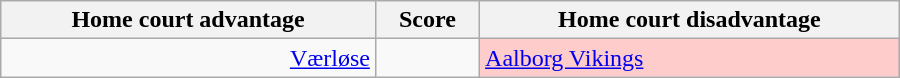<table class="wikitable" width=600>
<tr>
<th align=right>Home court advantage</th>
<th>Score</th>
<th align=left>Home court disadvantage</th>
</tr>
<tr>
<td align=right><a href='#'>Værløse</a></td>
<td></td>
<td bgcolor=#fcc><a href='#'>Aalborg Vikings</a></td>
</tr>
</table>
